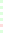<table style="font-size: 85%">
<tr>
<td style="background:#dfd;"></td>
</tr>
<tr>
<td style="background:#dfd;"></td>
</tr>
<tr>
<td style="background:#dfd;"></td>
</tr>
<tr>
<td style="background:#dfd;"></td>
</tr>
<tr>
<td style="background:#fdd;"></td>
</tr>
<tr>
<td style="background:#dfd;"></td>
</tr>
</table>
